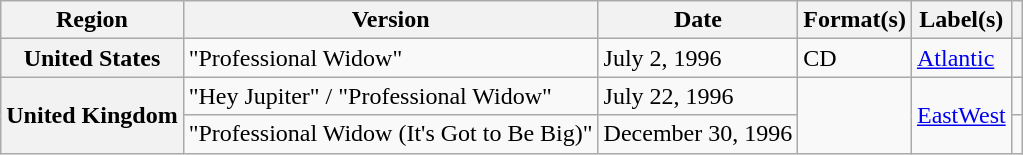<table class="wikitable plainrowheaders">
<tr>
<th scope="col">Region</th>
<th scope="col">Version</th>
<th scope="col">Date</th>
<th scope="col">Format(s)</th>
<th scope="col">Label(s)</th>
<th scope="col"></th>
</tr>
<tr>
<th scope="row">United States</th>
<td>"Professional Widow"</td>
<td>July 2, 1996</td>
<td>CD</td>
<td><a href='#'>Atlantic</a></td>
<td></td>
</tr>
<tr>
<th scope="row" rowspan="2">United Kingdom</th>
<td>"Hey Jupiter" / "Professional Widow"</td>
<td>July 22, 1996</td>
<td rowspan="2"></td>
<td rowspan="2"><a href='#'>EastWest</a></td>
<td></td>
</tr>
<tr>
<td>"Professional Widow (It's Got to Be Big)"</td>
<td>December 30, 1996</td>
<td></td>
</tr>
</table>
